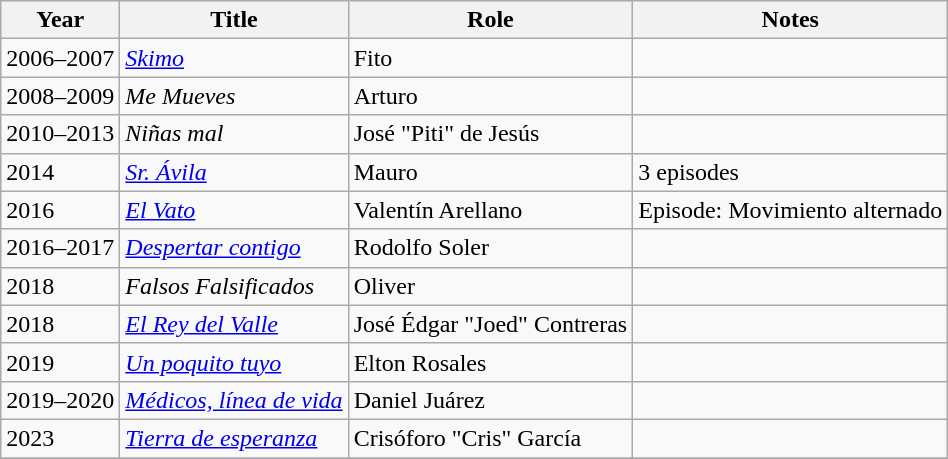<table class="wikitable">
<tr>
<th>Year</th>
<th>Title</th>
<th>Role</th>
<th>Notes</th>
</tr>
<tr>
<td>2006–2007</td>
<td><em><a href='#'>Skimo</a></em></td>
<td>Fito</td>
<td></td>
</tr>
<tr>
<td>2008–2009</td>
<td><em>Me Mueves</em></td>
<td>Arturo</td>
<td></td>
</tr>
<tr>
<td>2010–2013</td>
<td><em>Niñas mal</em></td>
<td>José "Piti" de Jesús</td>
<td></td>
</tr>
<tr>
<td>2014</td>
<td><em><a href='#'>Sr. Ávila</a></em></td>
<td>Mauro</td>
<td>3 episodes</td>
</tr>
<tr>
<td>2016</td>
<td><em><a href='#'>El Vato</a></em></td>
<td>Valentín Arellano</td>
<td>Episode: Movimiento alternado</td>
</tr>
<tr>
<td>2016–2017</td>
<td><em><a href='#'>Despertar contigo</a></em></td>
<td>Rodolfo Soler</td>
<td></td>
</tr>
<tr>
<td>2018</td>
<td><em>Falsos Falsificados</em></td>
<td>Oliver</td>
<td></td>
</tr>
<tr>
<td>2018</td>
<td><em><a href='#'>El Rey del Valle</a></em></td>
<td>José Édgar "Joed" Contreras</td>
<td></td>
</tr>
<tr>
<td>2019</td>
<td><em><a href='#'>Un poquito tuyo</a></em></td>
<td>Elton Rosales</td>
<td></td>
</tr>
<tr>
<td>2019–2020</td>
<td><em><a href='#'>Médicos, línea de vida</a></em></td>
<td>Daniel Juárez</td>
<td></td>
</tr>
<tr>
<td>2023</td>
<td><em><a href='#'>Tierra de esperanza</a></em></td>
<td>Crisóforo "Cris" García</td>
<td></td>
</tr>
<tr>
</tr>
</table>
